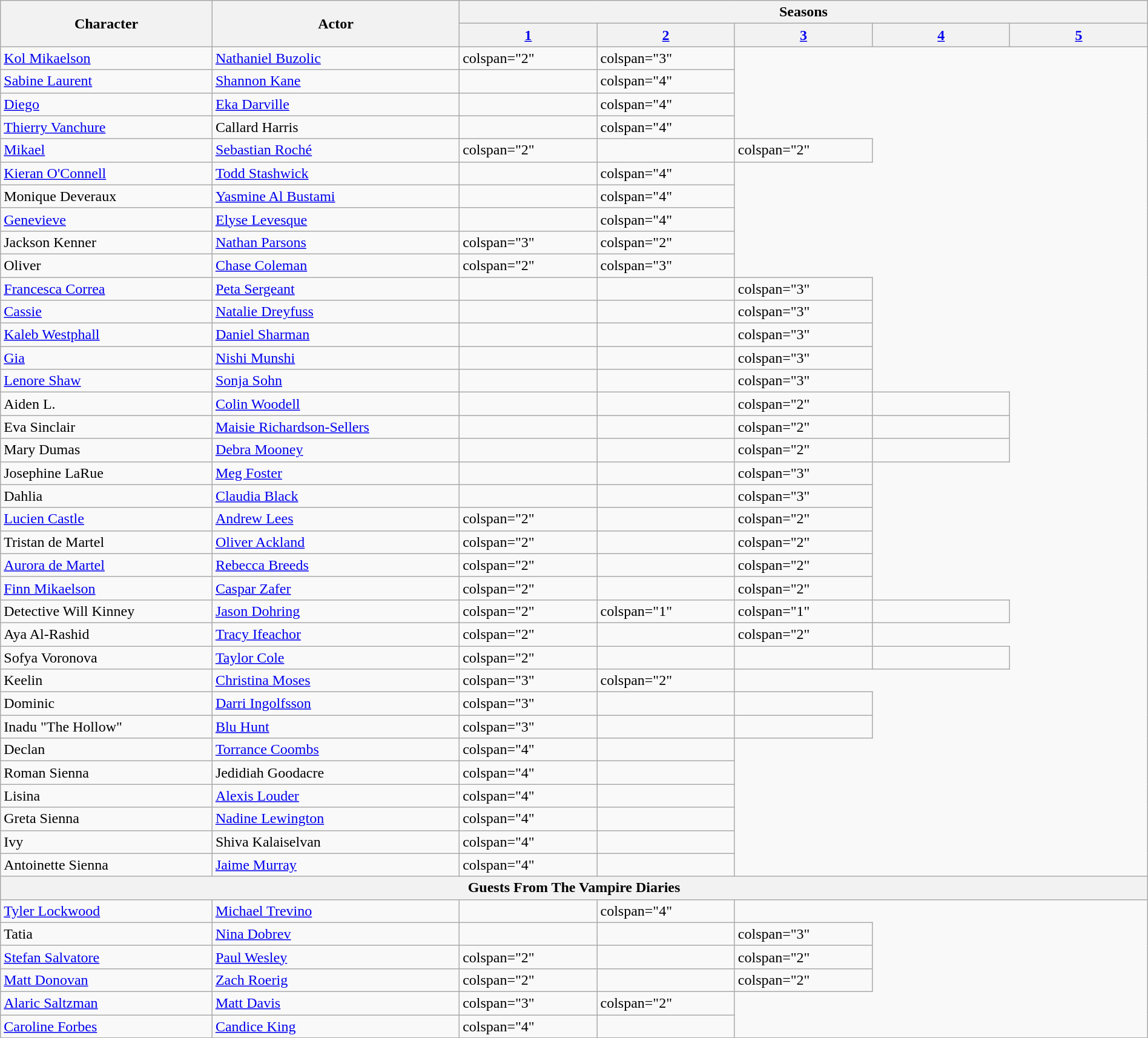<table class="wikitable" width="100%">
<tr>
<th rowspan="2">Character</th>
<th rowspan="2">Actor</th>
<th colspan="5">Seasons</th>
</tr>
<tr>
<th style="width:12%;"><a href='#'>1</a></th>
<th style="width:12%;"><a href='#'>2</a></th>
<th style="width:12%;"><a href='#'>3</a></th>
<th style="width:12%;"><a href='#'>4</a></th>
<th style="width:12%;"><a href='#'>5</a></th>
</tr>
<tr>
<td><a href='#'>Kol Mikaelson</a></td>
<td><a href='#'>Nathaniel Buzolic</a></td>
<td>colspan="2" </td>
<td>colspan="3" </td>
</tr>
<tr>
<td><a href='#'>Sabine Laurent</a></td>
<td><a href='#'>Shannon Kane</a></td>
<td></td>
<td>colspan="4" </td>
</tr>
<tr>
<td><a href='#'>Diego</a></td>
<td><a href='#'>Eka Darville</a></td>
<td></td>
<td>colspan="4" </td>
</tr>
<tr>
<td><a href='#'>Thierry Vanchure</a></td>
<td>Callard Harris</td>
<td></td>
<td>colspan="4" </td>
</tr>
<tr>
<td><a href='#'>Mikael</a></td>
<td><a href='#'>Sebastian Roché</a></td>
<td>colspan="2" </td>
<td></td>
<td>colspan="2" </td>
</tr>
<tr>
<td><a href='#'>Kieran O'Connell</a></td>
<td><a href='#'>Todd Stashwick</a></td>
<td></td>
<td>colspan="4" </td>
</tr>
<tr>
<td>Monique Deveraux</td>
<td><a href='#'>Yasmine Al Bustami</a></td>
<td></td>
<td>colspan="4" </td>
</tr>
<tr>
<td><a href='#'>Genevieve</a></td>
<td><a href='#'>Elyse Levesque</a></td>
<td></td>
<td>colspan="4" </td>
</tr>
<tr>
<td>Jackson Kenner</td>
<td><a href='#'>Nathan Parsons</a></td>
<td>colspan="3" </td>
<td>colspan="2" </td>
</tr>
<tr>
<td>Oliver</td>
<td><a href='#'>Chase Coleman</a></td>
<td>colspan="2" </td>
<td>colspan="3" </td>
</tr>
<tr>
<td><a href='#'>Francesca Correa</a></td>
<td><a href='#'>Peta Sergeant</a></td>
<td></td>
<td></td>
<td>colspan="3" </td>
</tr>
<tr>
<td><a href='#'>Cassie</a></td>
<td><a href='#'>Natalie Dreyfuss</a></td>
<td></td>
<td></td>
<td>colspan="3" </td>
</tr>
<tr>
<td><a href='#'>Kaleb Westphall</a></td>
<td><a href='#'>Daniel Sharman</a></td>
<td></td>
<td></td>
<td>colspan="3" </td>
</tr>
<tr>
<td><a href='#'>Gia</a></td>
<td><a href='#'>Nishi Munshi</a></td>
<td></td>
<td></td>
<td>colspan="3" </td>
</tr>
<tr>
<td><a href='#'>Lenore Shaw</a></td>
<td><a href='#'>Sonja Sohn</a></td>
<td></td>
<td></td>
<td>colspan="3" </td>
</tr>
<tr>
<td>Aiden L.</td>
<td><a href='#'>Colin Woodell</a></td>
<td></td>
<td></td>
<td>colspan="2" </td>
<td></td>
</tr>
<tr>
<td>Eva Sinclair</td>
<td><a href='#'>Maisie Richardson-Sellers</a></td>
<td></td>
<td></td>
<td>colspan="2" </td>
<td></td>
</tr>
<tr>
<td>Mary Dumas</td>
<td><a href='#'>Debra Mooney</a></td>
<td></td>
<td></td>
<td>colspan="2" </td>
<td></td>
</tr>
<tr>
<td>Josephine LaRue</td>
<td><a href='#'>Meg Foster</a></td>
<td></td>
<td></td>
<td>colspan="3" </td>
</tr>
<tr>
<td>Dahlia</td>
<td><a href='#'>Claudia Black</a></td>
<td></td>
<td></td>
<td>colspan="3" </td>
</tr>
<tr>
<td><a href='#'>Lucien Castle</a></td>
<td><a href='#'>Andrew Lees</a></td>
<td>colspan="2" </td>
<td></td>
<td>colspan="2" </td>
</tr>
<tr>
<td>Tristan de Martel</td>
<td><a href='#'>Oliver Ackland</a></td>
<td>colspan="2" </td>
<td></td>
<td>colspan="2" </td>
</tr>
<tr>
<td><a href='#'>Aurora de Martel</a></td>
<td><a href='#'>Rebecca Breeds</a></td>
<td>colspan="2" </td>
<td></td>
<td>colspan="2" </td>
</tr>
<tr>
<td><a href='#'>Finn Mikaelson</a></td>
<td><a href='#'>Caspar Zafer</a></td>
<td>colspan="2" </td>
<td></td>
<td>colspan="2" </td>
</tr>
<tr>
<td>Detective Will Kinney</td>
<td><a href='#'>Jason Dohring</a></td>
<td>colspan="2" </td>
<td>colspan="1" </td>
<td>colspan="1" </td>
<td></td>
</tr>
<tr>
<td>Aya Al-Rashid</td>
<td><a href='#'>Tracy Ifeachor</a></td>
<td>colspan="2" </td>
<td></td>
<td>colspan="2" </td>
</tr>
<tr>
<td>Sofya Voronova</td>
<td><a href='#'>Taylor Cole</a></td>
<td>colspan="2" </td>
<td></td>
<td></td>
<td></td>
</tr>
<tr>
<td>Keelin</td>
<td><a href='#'>Christina Moses</a></td>
<td>colspan="3" </td>
<td>colspan="2" </td>
</tr>
<tr>
<td>Dominic</td>
<td><a href='#'>Darri Ingolfsson</a></td>
<td>colspan="3" </td>
<td></td>
<td></td>
</tr>
<tr>
<td>Inadu "The Hollow"</td>
<td><a href='#'>Blu Hunt</a></td>
<td>colspan="3" </td>
<td></td>
<td></td>
</tr>
<tr>
<td>Declan</td>
<td><a href='#'>Torrance Coombs</a></td>
<td>colspan="4" </td>
<td></td>
</tr>
<tr>
<td>Roman Sienna</td>
<td>Jedidiah Goodacre</td>
<td>colspan="4" </td>
<td></td>
</tr>
<tr>
<td>Lisina</td>
<td><a href='#'>Alexis Louder</a></td>
<td>colspan="4" </td>
<td></td>
</tr>
<tr>
<td>Greta Sienna</td>
<td><a href='#'>Nadine Lewington</a></td>
<td>colspan="4" </td>
<td></td>
</tr>
<tr>
<td>Ivy</td>
<td>Shiva Kalaiselvan</td>
<td>colspan="4" </td>
<td></td>
</tr>
<tr>
<td>Antoinette Sienna</td>
<td><a href='#'>Jaime Murray</a></td>
<td>colspan="4" </td>
<td></td>
</tr>
<tr>
<th colspan="7">Guests From The Vampire Diaries</th>
</tr>
<tr>
<td><a href='#'>Tyler Lockwood</a></td>
<td><a href='#'>Michael Trevino</a></td>
<td></td>
<td>colspan="4" </td>
</tr>
<tr>
<td>Tatia</td>
<td><a href='#'>Nina Dobrev</a></td>
<td></td>
<td></td>
<td>colspan="3" </td>
</tr>
<tr>
<td><a href='#'>Stefan Salvatore</a></td>
<td><a href='#'>Paul Wesley</a></td>
<td>colspan="2" </td>
<td></td>
<td>colspan="2" </td>
</tr>
<tr>
<td><a href='#'>Matt Donovan</a></td>
<td><a href='#'>Zach Roerig</a></td>
<td>colspan="2" </td>
<td></td>
<td>colspan="2" </td>
</tr>
<tr>
<td><a href='#'>Alaric Saltzman</a></td>
<td><a href='#'>Matt Davis</a></td>
<td>colspan="3" </td>
<td>colspan="2" </td>
</tr>
<tr>
<td><a href='#'>Caroline Forbes</a></td>
<td><a href='#'>Candice King</a></td>
<td>colspan="4" </td>
<td></td>
</tr>
</table>
